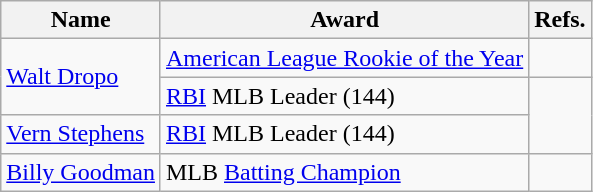<table class="wikitable">
<tr>
<th>Name</th>
<th>Award</th>
<th>Refs.</th>
</tr>
<tr>
<td rowspan="2"><a href='#'>Walt Dropo</a></td>
<td><a href='#'>American League Rookie of the Year</a></td>
<td></td>
</tr>
<tr>
<td><a href='#'>RBI</a> MLB Leader (144)</td>
<td rowspan="2"></td>
</tr>
<tr>
<td><a href='#'>Vern Stephens</a></td>
<td><a href='#'>RBI</a> MLB Leader (144)</td>
</tr>
<tr>
<td><a href='#'>Billy Goodman</a></td>
<td>MLB <a href='#'>Batting Champion</a></td>
<td></td>
</tr>
</table>
